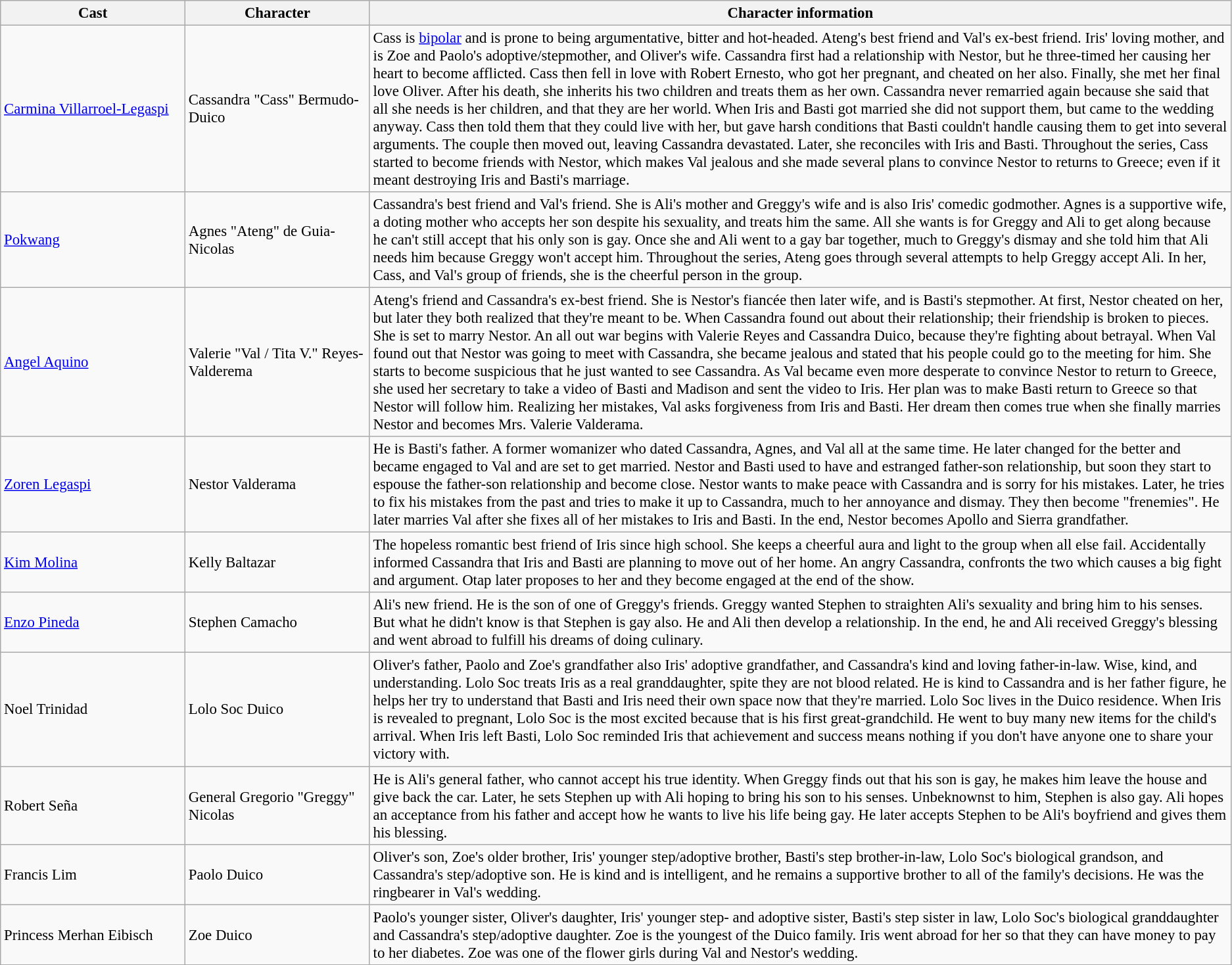<table class="wikitable" style="font-size:95%;">
<tr>
<th style="width:15%;">Cast</th>
<th style="width:15%;">Character</th>
<th style="width:15px;">Character information</th>
</tr>
<tr>
<td><a href='#'>Carmina Villarroel-Legaspi</a></td>
<td>Cassandra "Cass" Bermudo-Duico</td>
<td>Cass is <a href='#'>bipolar</a> and is prone to being argumentative, bitter and hot-headed. Ateng's best friend and Val's ex-best friend. Iris' loving mother, and is Zoe and Paolo's adoptive/stepmother, and Oliver's wife. Cassandra first had a relationship with Nestor, but he three-timed her causing her heart to become afflicted. Cass then fell in love with Robert Ernesto, who got her pregnant, and cheated on her also. Finally, she met her final love Oliver. After his death, she inherits his two children and treats them as her own. Cassandra never remarried again because she said that all she needs is her children, and that they are her world. When Iris and Basti got married she did not support them, but came to the wedding anyway. Cass then told them that they could live with her, but gave harsh conditions that Basti couldn't handle causing them to get into several arguments. The couple then moved out, leaving Cassandra devastated. Later, she reconciles with Iris and Basti. Throughout the series, Cass started to become friends with Nestor, which makes Val jealous and she made several plans to convince Nestor to returns to Greece; even if it meant destroying Iris and Basti's marriage.</td>
</tr>
<tr>
<td><a href='#'>Pokwang</a></td>
<td>Agnes "Ateng" de Guia-Nicolas</td>
<td>Cassandra's best friend and Val's friend. She is Ali's mother and Greggy's wife and is also Iris' comedic godmother. Agnes is a supportive wife, a doting mother who accepts her son despite his sexuality, and treats him the same. All she wants is for Greggy and Ali to get along because he can't still accept that his only son is gay. Once she and Ali went to a gay bar together, much to Greggy's dismay and she told him that Ali needs him because Greggy won't accept him. Throughout the series, Ateng goes through several attempts to help Greggy accept Ali. In her, Cass, and Val's group of friends, she is the cheerful person in the group.</td>
</tr>
<tr>
<td><a href='#'>Angel Aquino</a></td>
<td>Valerie "Val / Tita V." Reyes-Valderema</td>
<td>Ateng's friend and Cassandra's ex-best friend. She is Nestor's fiancée then later wife, and is Basti's stepmother. At first, Nestor cheated on her, but later they both realized that they're meant to be. When Cassandra found out about their relationship; their friendship is broken to pieces. She is set to marry Nestor. An all out war begins with Valerie Reyes and Cassandra Duico, because they're fighting about betrayal. When Val found out that Nestor was going to meet with Cassandra, she became jealous and stated that his people could go to the meeting for him. She starts to become suspicious that he just wanted to see Cassandra. As Val became even more desperate to convince Nestor to return to Greece, she used her secretary to take a video of Basti and Madison and sent the video to Iris. Her plan was to make Basti return to Greece so that Nestor will follow him. Realizing her mistakes, Val asks forgiveness from Iris and Basti. Her dream then comes true when she finally marries Nestor and becomes Mrs. Valerie Valderama.</td>
</tr>
<tr>
<td><a href='#'>Zoren Legaspi</a></td>
<td>Nestor Valderama</td>
<td>He is Basti's father. A former womanizer who dated Cassandra, Agnes, and Val all at the same time. He later changed for the better and became engaged to Val and are set to get married. Nestor and Basti used to have and estranged father-son relationship, but soon they start to espouse the father-son relationship and become close. Nestor wants to make peace with Cassandra and is sorry for his mistakes. Later, he tries to fix his mistakes from the past and tries to make it up to Cassandra, much to her annoyance and dismay. They then become "frenemies". He later marries Val after she fixes all of her mistakes to Iris and Basti. In the end, Nestor becomes Apollo and Sierra grandfather.</td>
</tr>
<tr>
<td><a href='#'>Kim Molina</a></td>
<td>Kelly Baltazar</td>
<td>The hopeless romantic best friend of Iris since high school. She keeps a cheerful aura and light to the group when all else fail. Accidentally informed Cassandra that Iris and Basti are planning to move out of her home. An angry Cassandra, confronts the two which causes a big fight and argument. Otap later proposes to her and they become engaged at the end of the show.</td>
</tr>
<tr>
<td><a href='#'>Enzo Pineda</a></td>
<td>Stephen Camacho</td>
<td>Ali's new friend. He is the son of one of Greggy's friends. Greggy wanted Stephen to straighten Ali's sexuality and bring him to his senses. But what he didn't know is that Stephen is gay also. He and Ali then develop a relationship. In the end, he and Ali received Greggy's blessing and went abroad to fulfill his dreams of doing culinary.</td>
</tr>
<tr>
<td>Noel Trinidad</td>
<td>Lolo Soc Duico</td>
<td>Oliver's father, Paolo and Zoe's grandfather also Iris' adoptive grandfather, and Cassandra's kind and loving father-in-law. Wise, kind, and understanding. Lolo Soc treats Iris as a real granddaughter, spite they are not blood related. He is kind to Cassandra and is her father figure, he helps her try to understand that Basti and Iris need their own space now that they're married. Lolo Soc lives in the Duico residence. When Iris is revealed to pregnant, Lolo Soc is the most excited because that is his first great-grandchild. He went to buy many new items for the child's arrival. When Iris left Basti, Lolo Soc reminded Iris that achievement and success means nothing if you don't have anyone one to share your victory with.</td>
</tr>
<tr>
<td>Robert Seña</td>
<td>General Gregorio "Greggy" Nicolas</td>
<td>He is Ali's general father, who cannot accept his true identity. When Greggy finds out that his son is gay, he makes him leave the house and give back the car. Later, he sets Stephen up with Ali hoping to bring his son to his senses. Unbeknownst to him, Stephen is also gay. Ali hopes an acceptance from his father and accept how he wants to live his life being gay. He later accepts Stephen to be Ali's boyfriend and gives them his blessing.</td>
</tr>
<tr>
<td>Francis Lim</td>
<td>Paolo Duico</td>
<td>Oliver's son, Zoe's older brother, Iris' younger step/adoptive brother, Basti's step brother-in-law, Lolo Soc's biological grandson, and Cassandra's step/adoptive son. He is kind and is intelligent, and he remains a supportive brother to all of the family's decisions. He was the ringbearer in Val's wedding.</td>
</tr>
<tr>
<td>Princess Merhan Eibisch</td>
<td>Zoe Duico</td>
<td>Paolo's younger sister, Oliver's daughter, Iris' younger step- and adoptive sister, Basti's step sister in law, Lolo Soc's biological granddaughter and Cassandra's step/adoptive daughter. Zoe is the youngest of the Duico family. Iris went abroad for her so that they can have money to pay to her diabetes. Zoe was one of the flower girls during Val and Nestor's wedding.</td>
</tr>
</table>
